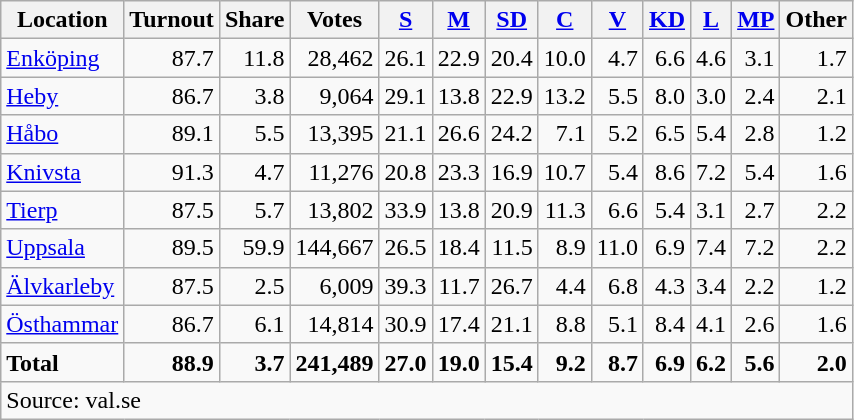<table class="wikitable sortable" style=text-align:right>
<tr>
<th>Location</th>
<th>Turnout</th>
<th>Share</th>
<th>Votes</th>
<th><a href='#'>S</a></th>
<th><a href='#'>M</a></th>
<th><a href='#'>SD</a></th>
<th><a href='#'>C</a></th>
<th><a href='#'>V</a></th>
<th><a href='#'>KD</a></th>
<th><a href='#'>L</a></th>
<th><a href='#'>MP</a></th>
<th>Other</th>
</tr>
<tr>
<td align=left><a href='#'>Enköping</a></td>
<td>87.7</td>
<td>11.8</td>
<td>28,462</td>
<td>26.1</td>
<td>22.9</td>
<td>20.4</td>
<td>10.0</td>
<td>4.7</td>
<td>6.6</td>
<td>4.6</td>
<td>3.1</td>
<td>1.7</td>
</tr>
<tr>
<td align=left><a href='#'>Heby</a></td>
<td>86.7</td>
<td>3.8</td>
<td>9,064</td>
<td>29.1</td>
<td>13.8</td>
<td>22.9</td>
<td>13.2</td>
<td>5.5</td>
<td>8.0</td>
<td>3.0</td>
<td>2.4</td>
<td>2.1</td>
</tr>
<tr>
<td align=left><a href='#'>Håbo</a></td>
<td>89.1</td>
<td>5.5</td>
<td>13,395</td>
<td>21.1</td>
<td>26.6</td>
<td>24.2</td>
<td>7.1</td>
<td>5.2</td>
<td>6.5</td>
<td>5.4</td>
<td>2.8</td>
<td>1.2</td>
</tr>
<tr>
<td align=left><a href='#'>Knivsta</a></td>
<td>91.3</td>
<td>4.7</td>
<td>11,276</td>
<td>20.8</td>
<td>23.3</td>
<td>16.9</td>
<td>10.7</td>
<td>5.4</td>
<td>8.6</td>
<td>7.2</td>
<td>5.4</td>
<td>1.6</td>
</tr>
<tr>
<td align=left><a href='#'>Tierp</a></td>
<td>87.5</td>
<td>5.7</td>
<td>13,802</td>
<td>33.9</td>
<td>13.8</td>
<td>20.9</td>
<td>11.3</td>
<td>6.6</td>
<td>5.4</td>
<td>3.1</td>
<td>2.7</td>
<td>2.2</td>
</tr>
<tr>
<td align=left><a href='#'>Uppsala</a></td>
<td>89.5</td>
<td>59.9</td>
<td>144,667</td>
<td>26.5</td>
<td>18.4</td>
<td>11.5</td>
<td>8.9</td>
<td>11.0</td>
<td>6.9</td>
<td>7.4</td>
<td>7.2</td>
<td>2.2</td>
</tr>
<tr>
<td align=left><a href='#'>Älvkarleby</a></td>
<td>87.5</td>
<td>2.5</td>
<td>6,009</td>
<td>39.3</td>
<td>11.7</td>
<td>26.7</td>
<td>4.4</td>
<td>6.8</td>
<td>4.3</td>
<td>3.4</td>
<td>2.2</td>
<td>1.2</td>
</tr>
<tr>
<td align=left><a href='#'>Östhammar</a></td>
<td>86.7</td>
<td>6.1</td>
<td>14,814</td>
<td>30.9</td>
<td>17.4</td>
<td>21.1</td>
<td>8.8</td>
<td>5.1</td>
<td>8.4</td>
<td>4.1</td>
<td>2.6</td>
<td>1.6</td>
</tr>
<tr>
<td align=left><strong>Total</strong></td>
<td><strong>88.9</strong></td>
<td><strong>3.7</strong></td>
<td><strong>241,489</strong></td>
<td><strong>27.0</strong></td>
<td><strong>19.0</strong></td>
<td><strong>15.4</strong></td>
<td><strong>9.2</strong></td>
<td><strong>8.7</strong></td>
<td><strong>6.9</strong></td>
<td><strong>6.2</strong></td>
<td><strong>5.6</strong></td>
<td><strong>2.0</strong></td>
</tr>
<tr>
<td align=left colspan=13>Source: val.se</td>
</tr>
</table>
